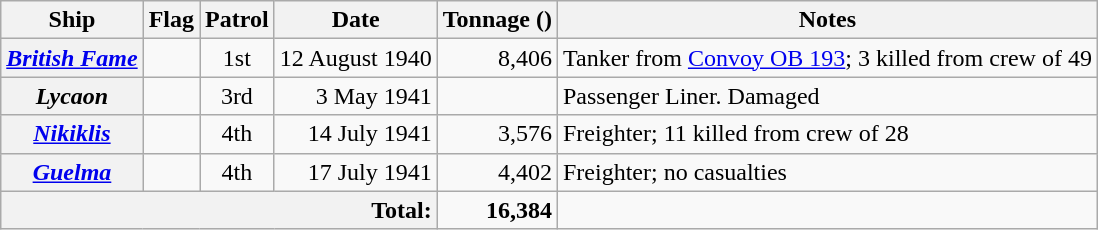<table class="wikitable plainrowheaders">
<tr>
<th scope="col">Ship</th>
<th scope="col">Flag</th>
<th scope="col">Patrol</th>
<th scope="col">Date</th>
<th scope="col">Tonnage ()</th>
<th scope="col">Notes</th>
</tr>
<tr>
<th scope="row"><em><a href='#'>British Fame</a></em></th>
<td></td>
<td style="text-align: center;">1st</td>
<td style="text-align: right;">12 August 1940</td>
<td style="text-align: right;">8,406</td>
<td>Tanker from <a href='#'>Convoy OB 193</a>; 3 killed from crew of 49</td>
</tr>
<tr>
<th scope="row"><em>Lycaon</em></th>
<td></td>
<td style="text-align: center;">3rd</td>
<td style="text-align: right;">3 May 1941</td>
<td style="text-align: right;"></td>
<td>Passenger Liner. Damaged</td>
</tr>
<tr>
<th scope="row"><em><a href='#'>Nikiklis</a></em></th>
<td></td>
<td style="text-align: center;">4th</td>
<td style="text-align: right;">14 July 1941</td>
<td style="text-align: right;">3,576</td>
<td>Freighter; 11 killed from crew of 28</td>
</tr>
<tr>
<th scope="row"><em><a href='#'>Guelma</a></em></th>
<td></td>
<td style="text-align: center;">4th</td>
<td style="text-align: right;">17 July 1941</td>
<td style="text-align: right;">4,402</td>
<td>Freighter; no casualties</td>
</tr>
<tr class="sortbottom">
<th scope="row" colspan=4 style="text-align: right; font-weight: bold;">Total:</th>
<td style="text-align: right; font-weight: bold;">16,384</td>
<td></td>
</tr>
</table>
